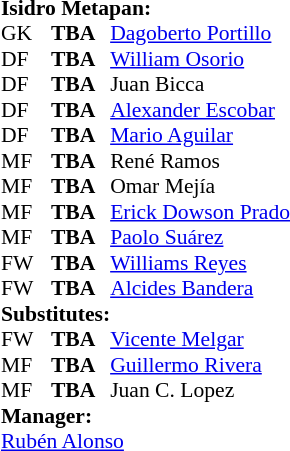<table style="font-size: 90%" cellspacing="0" cellpadding="0" align=right>
<tr>
<td colspan="4"><strong>Isidro Metapan:</strong></td>
</tr>
<tr>
<th width="25"></th>
<th width="25"></th>
</tr>
<tr>
<td>GK</td>
<td><strong>TBA</strong></td>
<td> <a href='#'>Dagoberto Portillo</a></td>
</tr>
<tr>
<td>DF</td>
<td><strong>TBA</strong></td>
<td> <a href='#'>William Osorio</a></td>
</tr>
<tr>
<td>DF</td>
<td><strong>TBA</strong></td>
<td> Juan Bicca </td>
</tr>
<tr>
<td>DF</td>
<td><strong>TBA</strong></td>
<td> <a href='#'>Alexander Escobar</a> </td>
</tr>
<tr>
<td>DF</td>
<td><strong>TBA</strong></td>
<td>  <a href='#'>Mario Aguilar</a></td>
<td></td>
</tr>
<tr>
<td>MF</td>
<td><strong>TBA</strong></td>
<td>  René Ramos</td>
</tr>
<tr>
<td>MF</td>
<td><strong>TBA</strong></td>
<td> Omar Mejía</td>
</tr>
<tr>
<td>MF</td>
<td><strong>TBA</strong></td>
<td> <a href='#'>Erick Dowson Prado</a></td>
</tr>
<tr>
<td>MF</td>
<td><strong>TBA</strong></td>
<td> <a href='#'>Paolo Suárez</a></td>
<td></td>
</tr>
<tr>
<td>FW</td>
<td><strong>TBA</strong></td>
<td> <a href='#'>Williams Reyes</a></td>
</tr>
<tr>
<td>FW</td>
<td><strong>TBA</strong></td>
<td> <a href='#'>Alcides Bandera</a></td>
<td></td>
</tr>
<tr>
<td colspan=2><strong>Substitutes:</strong></td>
</tr>
<tr>
<td>FW</td>
<td><strong>TBA</strong></td>
<td> <a href='#'>Vicente Melgar</a></td>
<td></td>
</tr>
<tr>
<td>MF</td>
<td><strong>TBA</strong></td>
<td> <a href='#'>Guillermo Rivera</a></td>
<td></td>
</tr>
<tr>
<td>MF</td>
<td><strong>TBA</strong></td>
<td> Juan C. Lopez</td>
<td></td>
</tr>
<tr>
<td colspan=3><strong>Manager:</strong></td>
</tr>
<tr>
<td colspan=4> <a href='#'>Rubén Alonso</a></td>
</tr>
</table>
